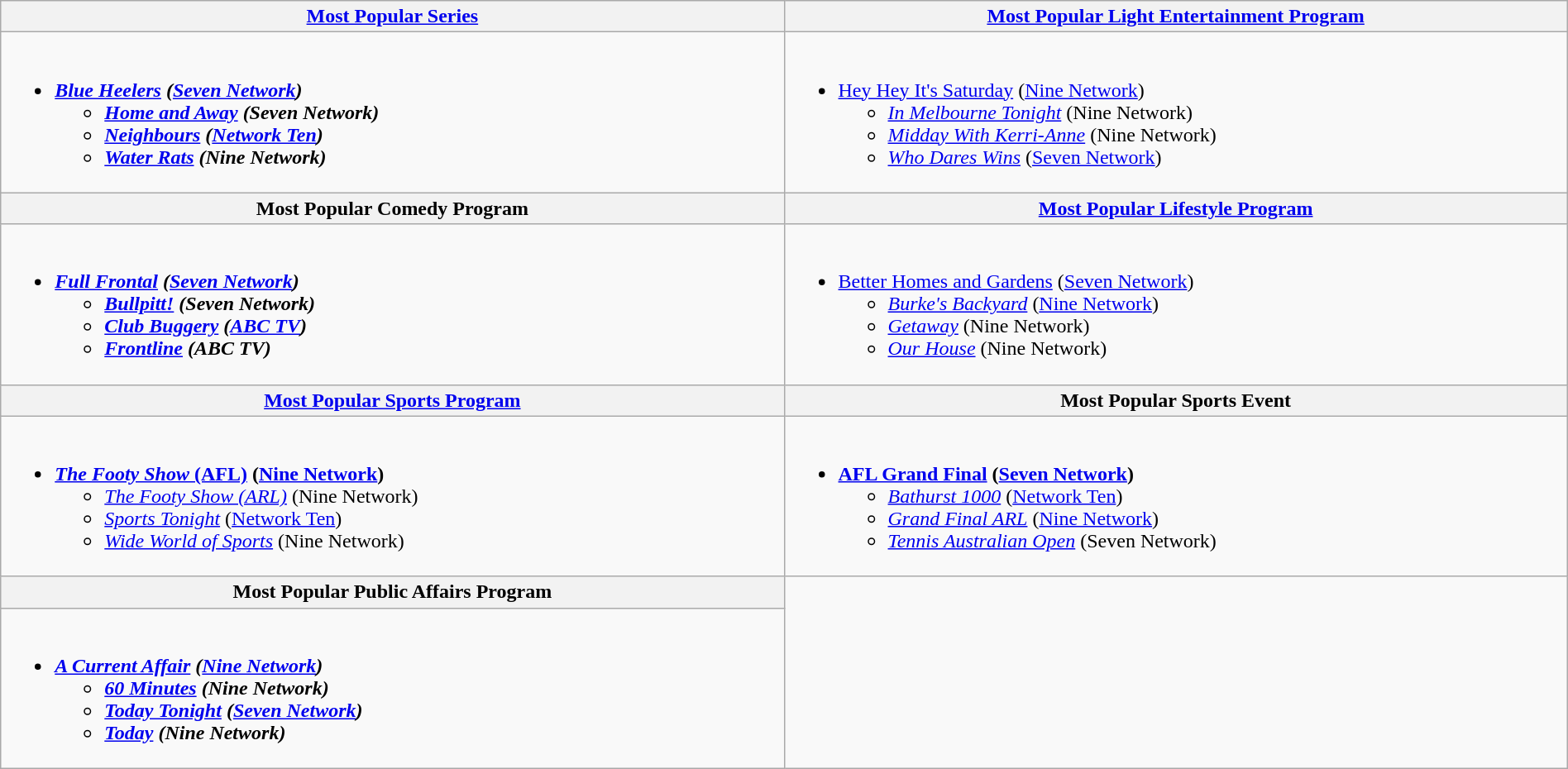<table class=wikitable width="100%">
<tr>
<th width="50%"><a href='#'>Most Popular Series</a></th>
<th width="50%"><a href='#'>Most Popular Light Entertainment Program</a></th>
</tr>
<tr>
<td valign="top"><br><ul><li><strong><em><a href='#'>Blue Heelers</a><em> (<a href='#'>Seven Network</a>)<strong><ul><li></em><a href='#'>Home and Away</a><em> (Seven Network)</li><li></em><a href='#'>Neighbours</a><em> (<a href='#'>Network Ten</a>)</li><li></em><a href='#'>Water Rats</a><em> (Nine Network)</li></ul></li></ul></td>
<td valign="top"><br><ul><li></em></strong><a href='#'>Hey Hey It's Saturday</a></em> (<a href='#'>Nine Network</a>)</strong><ul><li><em><a href='#'>In Melbourne Tonight</a></em> (Nine Network)</li><li><em><a href='#'>Midday With Kerri-Anne</a></em> (Nine Network)</li><li><em><a href='#'>Who Dares Wins</a></em> (<a href='#'>Seven Network</a>)</li></ul></li></ul></td>
</tr>
<tr>
<th width="50%">Most Popular Comedy Program</th>
<th width="50%"><a href='#'>Most Popular Lifestyle Program</a></th>
</tr>
<tr>
<td valign="top"><br><ul><li><strong><em><a href='#'>Full Frontal</a><em> (<a href='#'>Seven Network</a>)<strong><ul><li></em><a href='#'>Bullpitt!</a><em> (Seven Network)</li><li></em><a href='#'>Club Buggery</a><em> (<a href='#'>ABC TV</a>)</li><li></em><a href='#'>Frontline</a><em> (ABC TV)</li></ul></li></ul></td>
<td valign="top"><br><ul><li></em></strong><a href='#'>Better Homes and Gardens</a></em> (<a href='#'>Seven Network</a>)</strong><ul><li><em><a href='#'>Burke's Backyard</a></em> (<a href='#'>Nine Network</a>)</li><li><em><a href='#'>Getaway</a></em> (Nine Network)</li><li><em><a href='#'>Our House</a></em> (Nine Network)</li></ul></li></ul></td>
</tr>
<tr>
<th width="50%"><a href='#'>Most Popular Sports Program</a></th>
<th width="50%">Most Popular Sports Event</th>
</tr>
<tr>
<td valign="top"><br><ul><li><strong><a href='#'><em>The Footy Show</em> (AFL)</a> (<a href='#'>Nine Network</a>)</strong><ul><li><em><a href='#'>The Footy Show (ARL)</a></em> (Nine Network)</li><li><em><a href='#'>Sports Tonight</a></em> (<a href='#'>Network Ten</a>)</li><li><em><a href='#'>Wide World of Sports</a></em> (Nine Network)</li></ul></li></ul></td>
<td valign="top"><br><ul><li><strong><a href='#'>AFL Grand Final</a> (<a href='#'>Seven Network</a>)</strong><ul><li><em><a href='#'>Bathurst 1000</a></em> (<a href='#'>Network Ten</a>)</li><li><em><a href='#'>Grand Final ARL</a></em> (<a href='#'>Nine Network</a>)</li><li><em><a href='#'>Tennis Australian Open</a></em> (Seven Network)</li></ul></li></ul></td>
</tr>
<tr>
<th width="50%">Most Popular Public Affairs Program</th>
</tr>
<tr>
<td valign="top"><br><ul><li><strong><em><a href='#'>A Current Affair</a><em> (<a href='#'>Nine Network</a>)<strong><ul><li></em><a href='#'>60 Minutes</a><em> (Nine Network)</li><li></em><a href='#'>Today Tonight</a><em> (<a href='#'>Seven Network</a>)</li><li></em><a href='#'>Today</a><em> (Nine Network)</li></ul></li></ul></td>
</tr>
</table>
